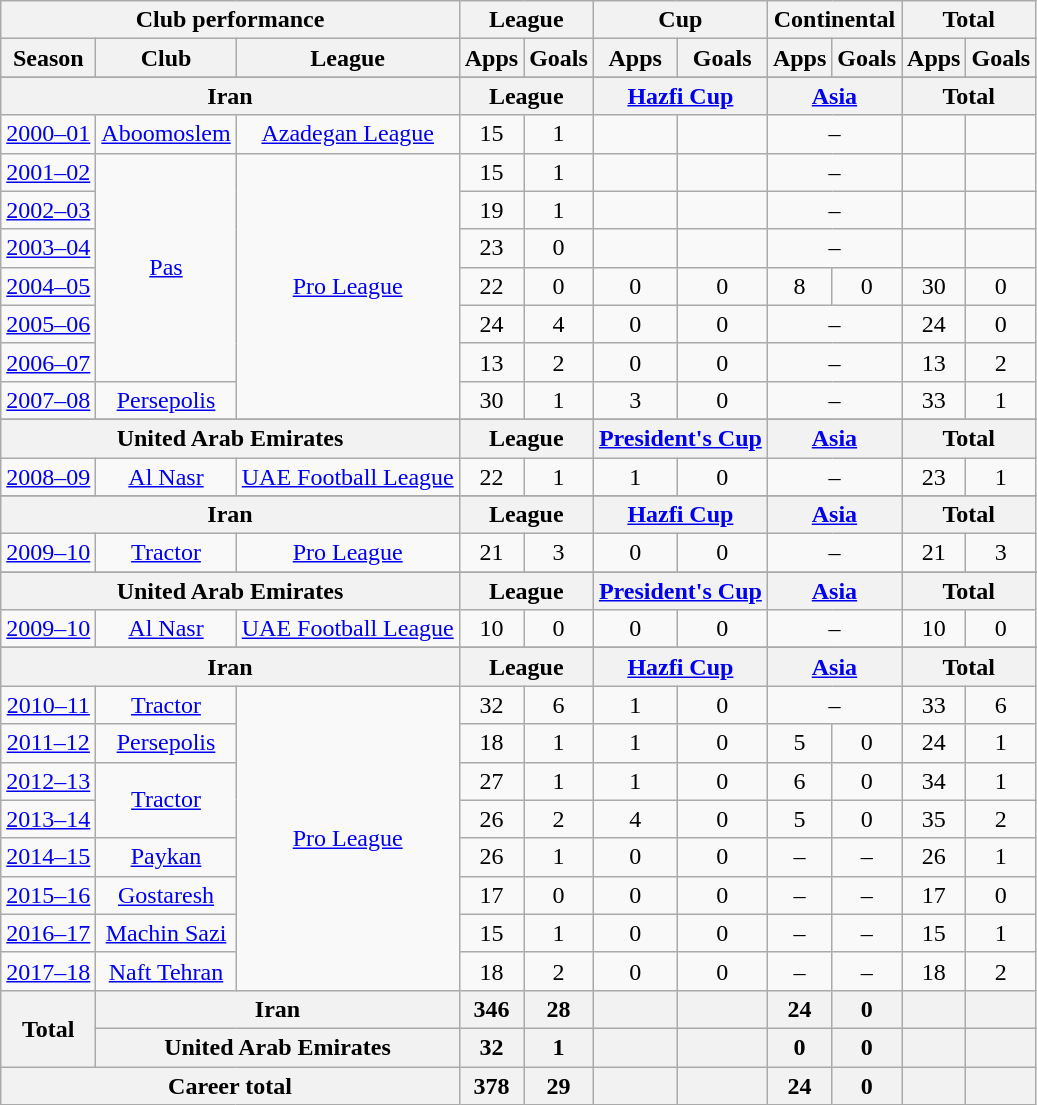<table class="wikitable" style="text-align:center">
<tr>
<th colspan=3>Club performance</th>
<th colspan=2>League</th>
<th colspan=2>Cup</th>
<th colspan=2>Continental</th>
<th colspan=2>Total</th>
</tr>
<tr>
<th>Season</th>
<th>Club</th>
<th>League</th>
<th>Apps</th>
<th>Goals</th>
<th>Apps</th>
<th>Goals</th>
<th>Apps</th>
<th>Goals</th>
<th>Apps</th>
<th>Goals</th>
</tr>
<tr>
</tr>
<tr>
<th colspan=3>Iran</th>
<th colspan=2>League</th>
<th colspan=2><a href='#'>Hazfi Cup</a></th>
<th colspan=2><a href='#'>Asia</a></th>
<th colspan=2>Total</th>
</tr>
<tr>
<td><a href='#'>2000–01</a></td>
<td rowspan="1"><a href='#'>Aboomoslem</a></td>
<td rowspan="1"><a href='#'>Azadegan League</a></td>
<td>15</td>
<td>1</td>
<td></td>
<td></td>
<td colspan="2">–</td>
<td></td>
<td></td>
</tr>
<tr>
<td><a href='#'>2001–02</a></td>
<td rowspan="6"><a href='#'>Pas</a></td>
<td rowspan="7"><a href='#'>Pro League</a></td>
<td>15</td>
<td>1</td>
<td></td>
<td></td>
<td colspan="2">–</td>
<td></td>
<td></td>
</tr>
<tr>
<td><a href='#'>2002–03</a></td>
<td>19</td>
<td>1</td>
<td></td>
<td></td>
<td colspan="2">–</td>
<td></td>
<td></td>
</tr>
<tr>
<td><a href='#'>2003–04</a></td>
<td>23</td>
<td>0</td>
<td></td>
<td></td>
<td colspan="2">–</td>
<td></td>
<td></td>
</tr>
<tr>
<td><a href='#'>2004–05</a></td>
<td>22</td>
<td>0</td>
<td>0</td>
<td>0</td>
<td>8</td>
<td>0</td>
<td>30</td>
<td>0</td>
</tr>
<tr>
<td><a href='#'>2005–06</a></td>
<td>24</td>
<td>4</td>
<td>0</td>
<td>0</td>
<td colspan="2">–</td>
<td>24</td>
<td>0</td>
</tr>
<tr>
<td><a href='#'>2006–07</a></td>
<td>13</td>
<td>2</td>
<td>0</td>
<td>0</td>
<td colspan="2">–</td>
<td>13</td>
<td>2</td>
</tr>
<tr>
<td><a href='#'>2007–08</a></td>
<td rowspan="1"><a href='#'>Persepolis</a></td>
<td>30</td>
<td>1</td>
<td>3</td>
<td>0</td>
<td colspan="2">–</td>
<td>33</td>
<td>1</td>
</tr>
<tr>
</tr>
<tr>
<th colspan=3>United Arab Emirates</th>
<th colspan=2>League</th>
<th colspan=2><a href='#'>President's Cup</a></th>
<th colspan=2><a href='#'>Asia</a></th>
<th colspan=2>Total</th>
</tr>
<tr>
<td><a href='#'>2008–09</a></td>
<td rowspan="1"><a href='#'>Al Nasr</a></td>
<td rowspan="1"><a href='#'>UAE Football League</a></td>
<td>22</td>
<td>1</td>
<td>1</td>
<td>0</td>
<td colspan="2">–</td>
<td>23</td>
<td>1</td>
</tr>
<tr>
</tr>
<tr>
<th colspan=3>Iran</th>
<th colspan=2>League</th>
<th colspan=2><a href='#'>Hazfi Cup</a></th>
<th colspan=2><a href='#'>Asia</a></th>
<th colspan=2>Total</th>
</tr>
<tr>
<td><a href='#'>2009–10</a></td>
<td rowspan="1"><a href='#'>Tractor</a></td>
<td rowspan="1"><a href='#'>Pro League</a></td>
<td>21</td>
<td>3</td>
<td>0</td>
<td>0</td>
<td colspan="2">–</td>
<td>21</td>
<td>3</td>
</tr>
<tr>
</tr>
<tr>
<th colspan=3>United Arab Emirates</th>
<th colspan=2>League</th>
<th colspan=2><a href='#'>President's Cup</a></th>
<th colspan=2><a href='#'>Asia</a></th>
<th colspan=2>Total</th>
</tr>
<tr>
<td><a href='#'>2009–10</a></td>
<td rowspan="1"><a href='#'>Al Nasr</a></td>
<td rowspan="1"><a href='#'>UAE Football League</a></td>
<td>10</td>
<td>0</td>
<td>0</td>
<td>0</td>
<td colspan="2">–</td>
<td>10</td>
<td>0</td>
</tr>
<tr>
</tr>
<tr>
<th colspan=3>Iran</th>
<th colspan=2>League</th>
<th colspan=2><a href='#'>Hazfi Cup</a></th>
<th colspan=2><a href='#'>Asia</a></th>
<th colspan=2>Total</th>
</tr>
<tr>
<td><a href='#'>2010–11</a></td>
<td rowspan="1"><a href='#'>Tractor</a></td>
<td rowspan="8"><a href='#'>Pro League</a></td>
<td>32</td>
<td>6</td>
<td>1</td>
<td>0</td>
<td colspan="2">–</td>
<td>33</td>
<td>6</td>
</tr>
<tr>
<td><a href='#'>2011–12</a></td>
<td rowspan="1"><a href='#'>Persepolis</a></td>
<td>18</td>
<td>1</td>
<td>1</td>
<td>0</td>
<td>5</td>
<td>0</td>
<td>24</td>
<td>1</td>
</tr>
<tr>
<td><a href='#'>2012–13</a></td>
<td rowspan="2"><a href='#'>Tractor</a></td>
<td>27</td>
<td>1</td>
<td>1</td>
<td>0</td>
<td>6</td>
<td>0</td>
<td>34</td>
<td>1</td>
</tr>
<tr>
<td><a href='#'>2013–14</a></td>
<td>26</td>
<td>2</td>
<td>4</td>
<td>0</td>
<td>5</td>
<td>0</td>
<td>35</td>
<td>2</td>
</tr>
<tr>
<td><a href='#'>2014–15</a></td>
<td rowspan="1"><a href='#'>Paykan</a></td>
<td>26</td>
<td>1</td>
<td>0</td>
<td>0</td>
<td>–</td>
<td>–</td>
<td>26</td>
<td>1</td>
</tr>
<tr>
<td><a href='#'>2015–16</a></td>
<td><a href='#'>Gostaresh</a></td>
<td>17</td>
<td>0</td>
<td>0</td>
<td>0</td>
<td>–</td>
<td>–</td>
<td>17</td>
<td>0</td>
</tr>
<tr>
<td><a href='#'>2016–17</a></td>
<td><a href='#'>Machin Sazi</a></td>
<td>15</td>
<td>1</td>
<td>0</td>
<td>0</td>
<td>–</td>
<td>–</td>
<td>15</td>
<td>1</td>
</tr>
<tr>
<td><a href='#'>2017–18</a></td>
<td><a href='#'>Naft Tehran</a></td>
<td>18</td>
<td>2</td>
<td>0</td>
<td>0</td>
<td>–</td>
<td>–</td>
<td>18</td>
<td>2</td>
</tr>
<tr>
<th rowspan="2">Total</th>
<th colspan="2">Iran</th>
<th>346</th>
<th>28</th>
<th></th>
<th></th>
<th>24</th>
<th>0</th>
<th></th>
<th></th>
</tr>
<tr>
<th colspan=2>United Arab Emirates</th>
<th>32</th>
<th>1</th>
<th></th>
<th></th>
<th>0</th>
<th>0</th>
<th></th>
<th></th>
</tr>
<tr>
<th colspan=3>Career total</th>
<th>378</th>
<th>29</th>
<th></th>
<th></th>
<th>24</th>
<th>0</th>
<th></th>
<th></th>
</tr>
</table>
